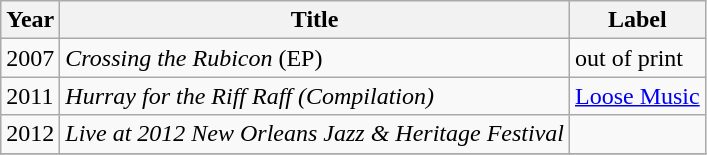<table class="wikitable">
<tr>
<th>Year</th>
<th>Title</th>
<th>Label</th>
</tr>
<tr>
<td>2007</td>
<td><em>Crossing the Rubicon</em> (EP)</td>
<td>out of print</td>
</tr>
<tr>
<td>2011</td>
<td><em>Hurray for the Riff Raff (Compilation)</em></td>
<td><a href='#'>Loose Music</a></td>
</tr>
<tr>
<td>2012</td>
<td><em>Live at 2012 New Orleans Jazz & Heritage Festival</em></td>
<td></td>
</tr>
<tr>
</tr>
</table>
